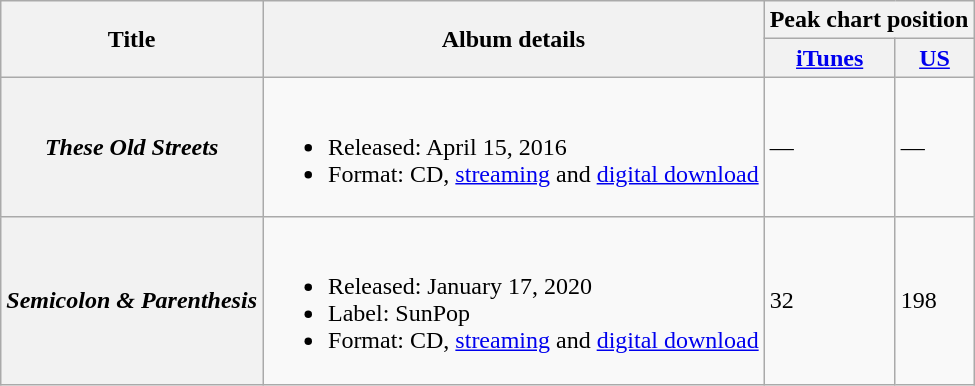<table class="wikitable">
<tr>
<th rowspan="2">Title</th>
<th rowspan="2">Album details</th>
<th colspan="2">Peak chart position</th>
</tr>
<tr>
<th><a href='#'>iTunes</a></th>
<th><a href='#'>US</a></th>
</tr>
<tr>
<th><em>These Old Streets</em></th>
<td><br><ul><li>Released: April 15, 2016</li><li>Format: CD, <a href='#'>streaming</a> and <a href='#'>digital download</a></li></ul></td>
<td>—</td>
<td>—</td>
</tr>
<tr>
<th><em>Semicolon & Parenthesis</em></th>
<td><br><ul><li>Released: January 17, 2020</li><li>Label: SunPop</li><li>Format: CD, <a href='#'>streaming</a> and <a href='#'>digital download</a></li></ul></td>
<td>32</td>
<td>198</td>
</tr>
</table>
